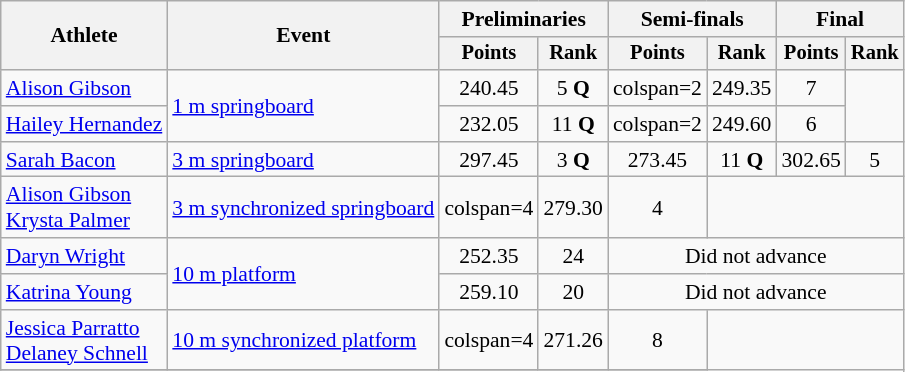<table class="wikitable" style="text-align:center; font-size:90%;">
<tr>
<th rowspan=2>Athlete</th>
<th rowspan=2>Event</th>
<th colspan=2>Preliminaries</th>
<th colspan=2>Semi-finals</th>
<th colspan=2>Final</th>
</tr>
<tr style="font-size:95%">
<th>Points</th>
<th>Rank</th>
<th>Points</th>
<th>Rank</th>
<th>Points</th>
<th>Rank</th>
</tr>
<tr>
<td align=left><a href='#'>Alison Gibson</a></td>
<td align=left rowspan=2><a href='#'>1 m springboard</a></td>
<td>240.45</td>
<td>5 <strong>Q</strong></td>
<td>colspan=2 </td>
<td>249.35</td>
<td>7</td>
</tr>
<tr>
<td align=left><a href='#'>Hailey Hernandez</a></td>
<td>232.05</td>
<td>11 <strong>Q</strong></td>
<td>colspan=2 </td>
<td>249.60</td>
<td>6</td>
</tr>
<tr>
<td align=left><a href='#'>Sarah Bacon</a></td>
<td align=left><a href='#'>3 m springboard</a></td>
<td>297.45</td>
<td>3 <strong>Q</strong></td>
<td>273.45</td>
<td>11 <strong>Q</strong></td>
<td>302.65</td>
<td>5</td>
</tr>
<tr>
<td align=left><a href='#'>Alison Gibson</a><br> <a href='#'>Krysta Palmer</a></td>
<td align=left><a href='#'>3 m synchronized springboard</a></td>
<td>colspan=4 </td>
<td>279.30</td>
<td>4</td>
</tr>
<tr>
<td align=left><a href='#'>Daryn Wright</a></td>
<td align=left rowspan=2><a href='#'>10 m platform</a></td>
<td>252.35</td>
<td>24</td>
<td colspan=4>Did not advance</td>
</tr>
<tr>
<td align=left><a href='#'>Katrina Young</a></td>
<td>259.10</td>
<td>20</td>
<td colspan=4>Did not advance</td>
</tr>
<tr>
<td align=left><a href='#'>Jessica Parratto</a><br> <a href='#'>Delaney Schnell</a></td>
<td align=left><a href='#'>10 m synchronized platform</a></td>
<td>colspan=4 </td>
<td>271.26</td>
<td>8</td>
</tr>
<tr>
</tr>
</table>
